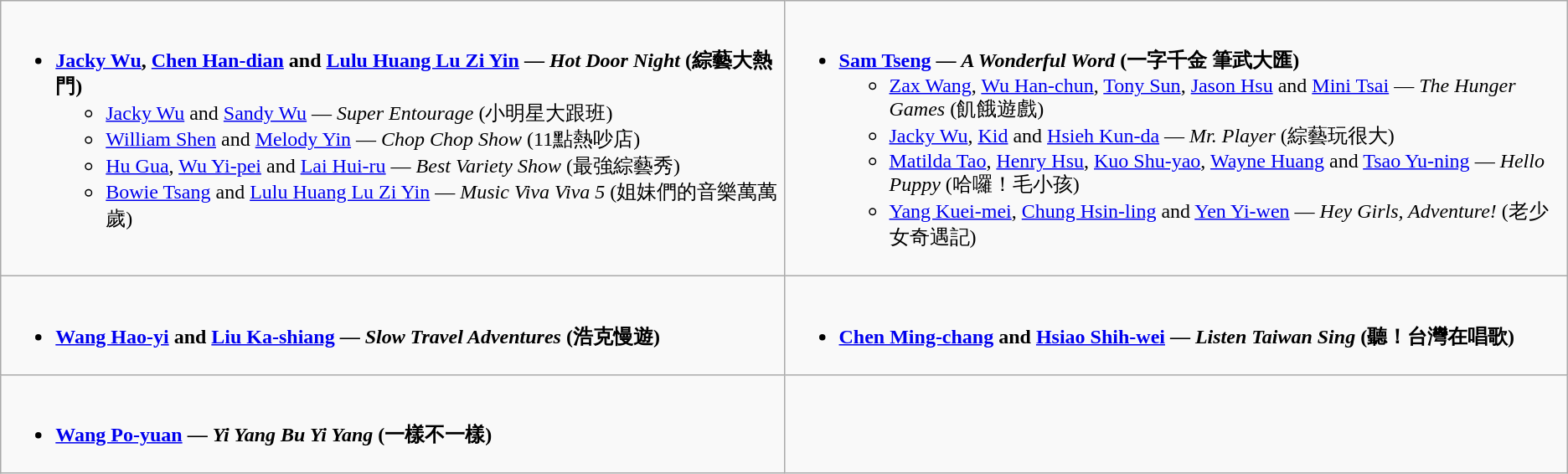<table class=wikitable>
<tr>
<td style="vertical-align:top;" width="50%"><br><ul><li><strong><a href='#'>Jacky Wu</a>, <a href='#'>Chen Han-dian</a> and <a href='#'>Lulu Huang Lu Zi Yin</a> — <em>Hot Door Night</em> (綜藝大熱門)</strong><ul><li><a href='#'>Jacky Wu</a> and <a href='#'>Sandy Wu</a> — <em>Super Entourage</em> (小明星大跟班)</li><li><a href='#'>William Shen</a> and <a href='#'>Melody Yin</a> — <em>Chop Chop Show</em> (11點熱吵店)</li><li><a href='#'>Hu Gua</a>, <a href='#'>Wu Yi-pei</a> and <a href='#'>Lai Hui-ru</a> — <em>Best Variety Show</em> (最強綜藝秀)</li><li><a href='#'>Bowie Tsang</a> and <a href='#'>Lulu Huang Lu Zi Yin</a> — <em>Music Viva Viva 5</em> (姐妹們的音樂萬萬歲)</li></ul></li></ul></td>
<td style="vertical-align:top;" width="50%"><br><ul><li><strong><a href='#'>Sam Tseng</a> — <em>A Wonderful Word</em> (一字千金 筆武大匯)</strong><ul><li><a href='#'>Zax Wang</a>, <a href='#'>Wu Han-chun</a>, <a href='#'>Tony Sun</a>, <a href='#'>Jason Hsu</a> and <a href='#'>Mini Tsai</a> — <em>The Hunger Games</em> (飢餓遊戲)</li><li><a href='#'>Jacky Wu</a>, <a href='#'>Kid</a> and <a href='#'>Hsieh Kun-da</a> — <em>Mr. Player</em> (綜藝玩很大)</li><li><a href='#'>Matilda Tao</a>, <a href='#'>Henry Hsu</a>, <a href='#'>Kuo Shu-yao</a>, <a href='#'>Wayne Huang</a> and <a href='#'>Tsao Yu-ning</a> — <em>Hello Puppy</em> (哈囉！毛小孩)</li><li><a href='#'>Yang Kuei-mei</a>, <a href='#'>Chung Hsin-ling</a> and <a href='#'>Yen Yi-wen</a> — <em>Hey Girls, Adventure!</em> (老少女奇遇記)</li></ul></li></ul></td>
</tr>
<tr>
<td style="vertical-align:top;" width="50%"><br><ul><li><strong><a href='#'>Wang Hao-yi</a> and <a href='#'>Liu Ka-shiang</a> — <em>Slow Travel Adventures</em> (浩克慢遊)</strong></li></ul></td>
<td style="vertical-align:top;" width="50%"><br><ul><li><strong><a href='#'>Chen Ming-chang</a> and <a href='#'>Hsiao Shih-wei</a> — <em>Listen Taiwan Sing</em> (聽！台灣在唱歌)</strong></li></ul></td>
</tr>
<tr>
<td style="vertical-align:top;" width="50%"><br><ul><li><strong><a href='#'>Wang Po-yuan</a> — <em>Yi Yang Bu Yi Yang</em> (一樣不一樣)</strong></li></ul></td>
</tr>
</table>
